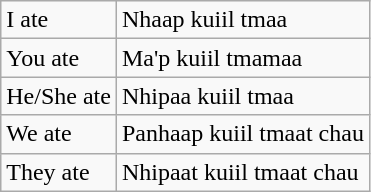<table class="wikitable">
<tr>
<td>I ate</td>
<td>Nhaap kuiil tmaa</td>
</tr>
<tr>
<td>You ate</td>
<td>Ma'p kuiil tmamaa</td>
</tr>
<tr>
<td>He/She ate</td>
<td>Nhipaa kuiil tmaa</td>
</tr>
<tr>
<td>We ate</td>
<td>Panhaap kuiil tmaat chau</td>
</tr>
<tr>
<td>They ate</td>
<td>Nhipaat kuiil tmaat chau</td>
</tr>
</table>
